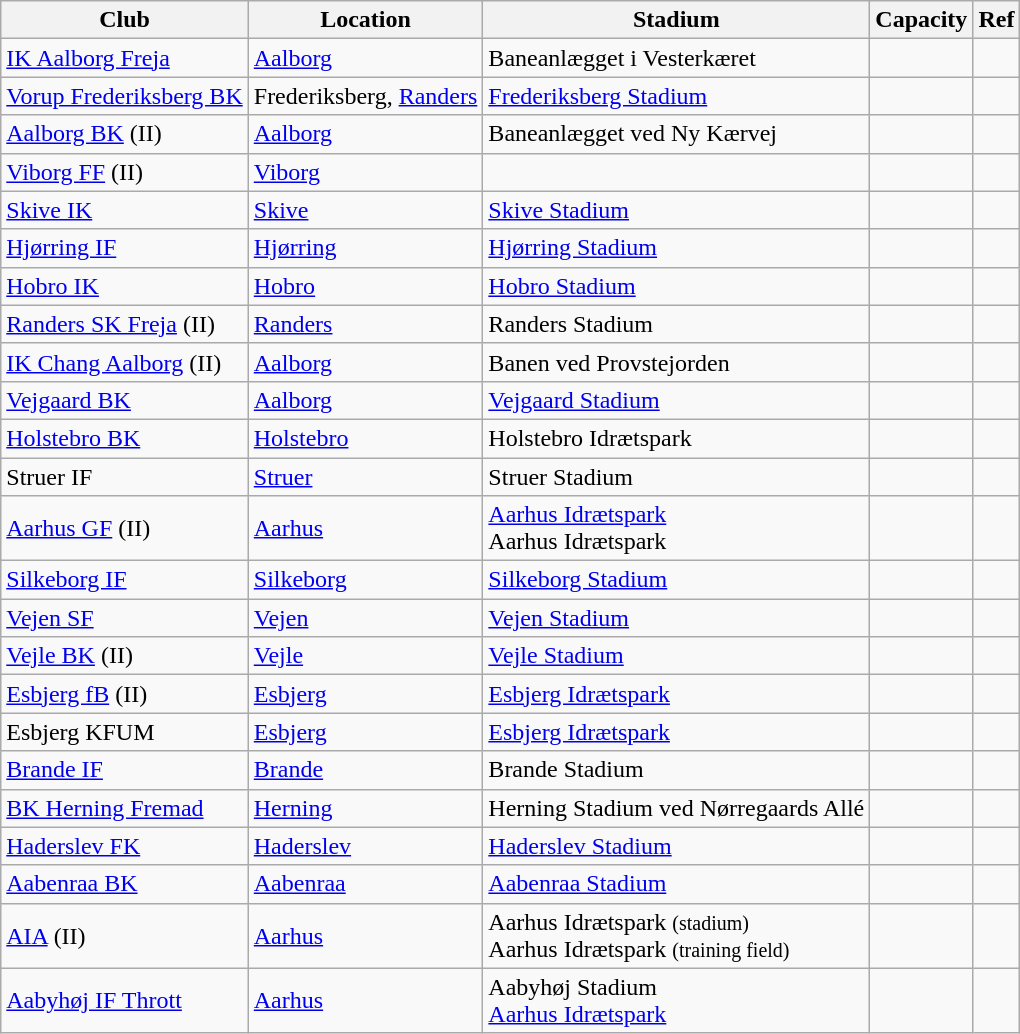<table class="wikitable sortable">
<tr>
<th>Club</th>
<th>Location</th>
<th>Stadium</th>
<th>Capacity</th>
<th>Ref</th>
</tr>
<tr>
<td><a href='#'>IK Aalborg Freja</a></td>
<td><a href='#'>Aalborg</a></td>
<td>Baneanlægget i Vesterkæret</td>
<td style="text-align:center"></td>
<td></td>
</tr>
<tr>
<td><a href='#'>Vorup Frederiksberg BK</a></td>
<td>Frederiksberg, <a href='#'>Randers</a></td>
<td><a href='#'>Frederiksberg Stadium</a></td>
<td></td>
<td></td>
</tr>
<tr>
<td><a href='#'>Aalborg BK</a> (II)</td>
<td><a href='#'>Aalborg</a></td>
<td>Baneanlægget ved Ny Kærvej</td>
<td></td>
<td></td>
</tr>
<tr>
<td><a href='#'>Viborg FF</a> (II)</td>
<td><a href='#'>Viborg</a></td>
<td></td>
<td></td>
<td></td>
</tr>
<tr>
<td><a href='#'>Skive IK</a></td>
<td><a href='#'>Skive</a></td>
<td><a href='#'>Skive Stadium</a></td>
<td style="text-align:center"></td>
<td></td>
</tr>
<tr>
<td><a href='#'>Hjørring IF</a></td>
<td><a href='#'>Hjørring</a></td>
<td><a href='#'>Hjørring Stadium</a></td>
<td></td>
<td></td>
</tr>
<tr>
<td><a href='#'>Hobro IK</a></td>
<td><a href='#'>Hobro</a></td>
<td><a href='#'>Hobro Stadium</a></td>
<td></td>
<td></td>
</tr>
<tr>
<td><a href='#'>Randers SK Freja</a> (II)</td>
<td><a href='#'>Randers</a></td>
<td>Randers Stadium</td>
<td></td>
<td></td>
</tr>
<tr>
<td><a href='#'>IK Chang Aalborg</a> (II)</td>
<td><a href='#'>Aalborg</a></td>
<td>Banen ved Provstejorden</td>
<td></td>
<td></td>
</tr>
<tr>
<td><a href='#'>Vejgaard BK</a></td>
<td><a href='#'>Aalborg</a></td>
<td><a href='#'>Vejgaard Stadium</a></td>
<td style="text-align:center"></td>
<td></td>
</tr>
<tr>
<td><a href='#'>Holstebro BK</a></td>
<td><a href='#'>Holstebro</a></td>
<td>Holstebro Idrætspark</td>
<td></td>
<td></td>
</tr>
<tr>
<td>Struer IF</td>
<td><a href='#'>Struer</a></td>
<td>Struer Stadium</td>
<td></td>
<td></td>
</tr>
<tr>
<td><a href='#'>Aarhus GF</a> (II)</td>
<td><a href='#'>Aarhus</a></td>
<td><a href='#'>Aarhus Idrætspark</a><br>Aarhus Idrætspark </td>
<td style="text-align:center"></td>
<td></td>
</tr>
<tr>
<td><a href='#'>Silkeborg IF</a></td>
<td><a href='#'>Silkeborg</a></td>
<td><a href='#'>Silkeborg Stadium</a></td>
<td style="text-align:center"></td>
<td></td>
</tr>
<tr>
<td><a href='#'>Vejen SF</a></td>
<td><a href='#'>Vejen</a></td>
<td><a href='#'>Vejen Stadium</a></td>
<td></td>
<td></td>
</tr>
<tr>
<td><a href='#'>Vejle BK</a> (II)</td>
<td><a href='#'>Vejle</a></td>
<td><a href='#'>Vejle Stadium</a> </td>
<td style="text-align:center"></td>
<td></td>
</tr>
<tr>
<td><a href='#'>Esbjerg fB</a> (II)</td>
<td><a href='#'>Esbjerg</a></td>
<td><a href='#'>Esbjerg Idrætspark</a> </td>
<td style="text-align:center"></td>
<td></td>
</tr>
<tr>
<td>Esbjerg KFUM</td>
<td><a href='#'>Esbjerg</a></td>
<td><a href='#'>Esbjerg Idrætspark</a> </td>
<td></td>
<td></td>
</tr>
<tr>
<td><a href='#'>Brande IF</a></td>
<td><a href='#'>Brande</a></td>
<td>Brande Stadium</td>
<td></td>
<td></td>
</tr>
<tr>
<td><a href='#'>BK Herning Fremad</a></td>
<td><a href='#'>Herning</a></td>
<td>Herning Stadium ved Nørregaards Allé</td>
<td style="text-align:center"></td>
<td></td>
</tr>
<tr>
<td><a href='#'>Haderslev FK</a></td>
<td><a href='#'>Haderslev</a></td>
<td><a href='#'>Haderslev Stadium</a> </td>
<td></td>
<td></td>
</tr>
<tr>
<td><a href='#'>Aabenraa BK</a></td>
<td><a href='#'>Aabenraa</a></td>
<td><a href='#'>Aabenraa Stadium</a></td>
<td></td>
<td></td>
</tr>
<tr>
<td><a href='#'>AIA</a> (II)</td>
<td><a href='#'>Aarhus</a></td>
<td>Aarhus Idrætspark <small>(stadium)</small><br>Aarhus Idrætspark <small>(training field)</small></td>
<td></td>
<td></td>
</tr>
<tr>
<td><a href='#'>Aabyhøj IF Thrott</a></td>
<td><a href='#'>Aarhus</a></td>
<td>Aabyhøj Stadium<br><a href='#'>Aarhus Idrætspark</a></td>
<td style="text-align:center"><br></td>
<td><br></td>
</tr>
</table>
